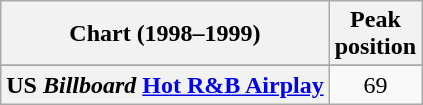<table class="wikitable sortable plainrowheaders" style="text-align:center;">
<tr>
<th>Chart (1998–1999)</th>
<th>Peak<br>position</th>
</tr>
<tr>
</tr>
<tr>
</tr>
<tr>
</tr>
<tr>
</tr>
<tr>
</tr>
<tr>
</tr>
<tr>
</tr>
<tr>
</tr>
<tr>
</tr>
<tr>
</tr>
<tr>
</tr>
<tr>
</tr>
<tr>
</tr>
<tr>
</tr>
<tr>
</tr>
<tr>
<th scope="row">US <em>Billboard</em> <a href='#'>Hot R&B Airplay</a></th>
<td>69</td>
</tr>
</table>
